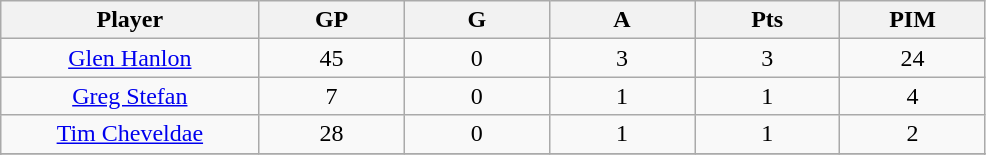<table class="wikitable sortable">
<tr>
<th bgcolor="#DDDDFF" width="16%">Player</th>
<th bgcolor="#DDDDFF" width="9%">GP</th>
<th bgcolor="#DDDDFF" width="9%">G</th>
<th bgcolor="#DDDDFF" width="9%">A</th>
<th bgcolor="#DDDDFF" width="9%">Pts</th>
<th bgcolor="#DDDDFF" width="9%">PIM</th>
</tr>
<tr align="center">
<td><a href='#'>Glen Hanlon</a></td>
<td>45</td>
<td>0</td>
<td>3</td>
<td>3</td>
<td>24</td>
</tr>
<tr align="center">
<td><a href='#'>Greg Stefan</a></td>
<td>7</td>
<td>0</td>
<td>1</td>
<td>1</td>
<td>4</td>
</tr>
<tr align="center">
<td><a href='#'>Tim Cheveldae</a></td>
<td>28</td>
<td>0</td>
<td>1</td>
<td>1</td>
<td>2</td>
</tr>
<tr align="center">
</tr>
<tr>
</tr>
</table>
